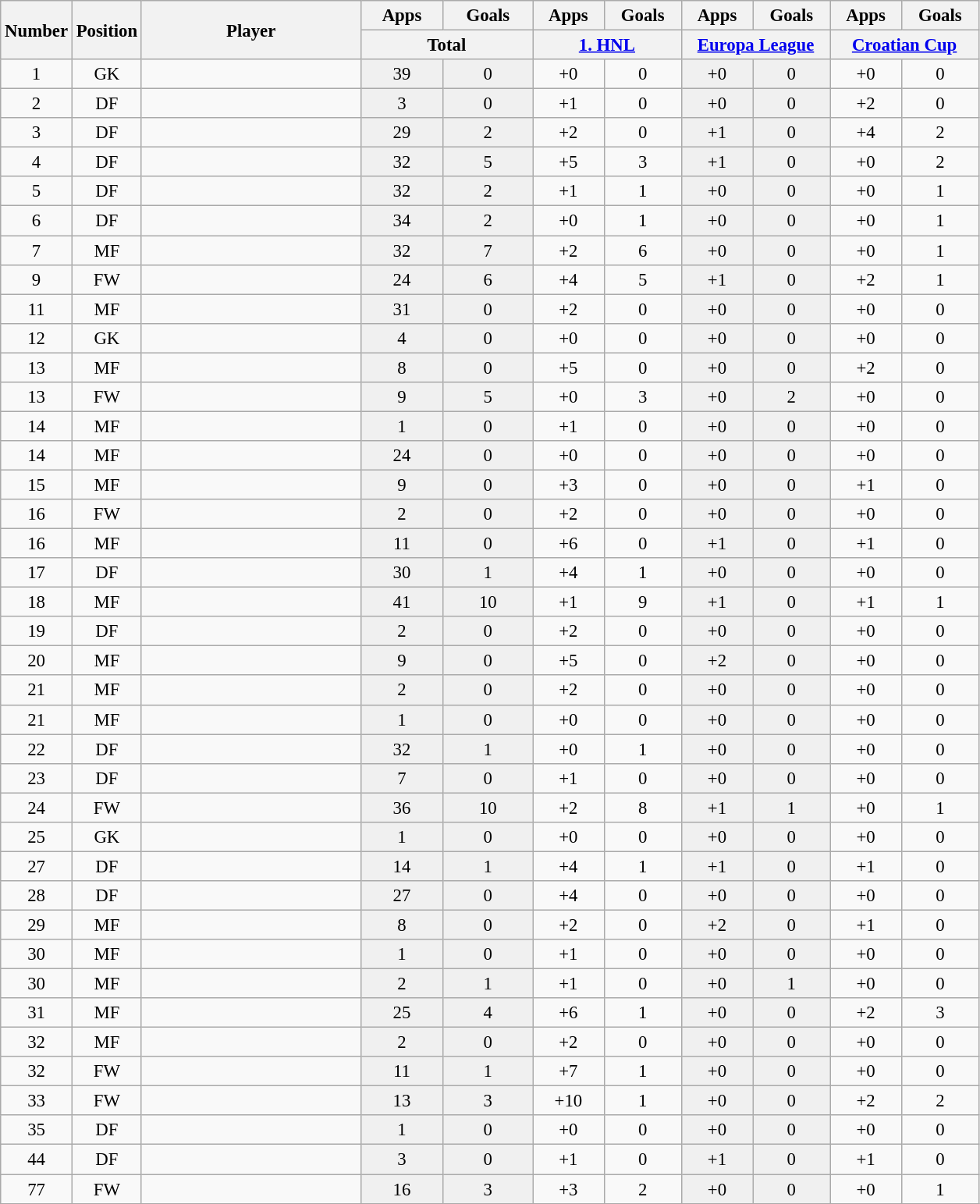<table class="wikitable sortable" style="font-size: 95%; text-align: center;">
<tr>
<th width=40 rowspan="2" align="center">Number</th>
<th width=40 rowspan="2" align="center">Position</th>
<th width=180 rowspan="2" align="center">Player</th>
<th>Apps</th>
<th>Goals</th>
<th>Apps</th>
<th>Goals</th>
<th>Apps</th>
<th>Goals</th>
<th>Apps</th>
<th>Goals</th>
</tr>
<tr>
<th class="unsortable" width=140 colspan="2" align="center">Total</th>
<th class="unsortable" width=120 colspan="2" align="center"><a href='#'>1. HNL</a></th>
<th class="unsortable" width=120 colspan="2" align="center"><a href='#'>Europa League</a></th>
<th class="unsortable" width=120 colspan="2" align="center"><a href='#'>Croatian Cup</a></th>
</tr>
<tr>
<td>1</td>
<td>GK</td>
<td style="text-align:left;"> </td>
<td style="background: #F0F0F0">39</td>
<td style="background: #F0F0F0">0</td>
<td>+0</td>
<td>0</td>
<td style="background: #F0F0F0">+0</td>
<td style="background: #F0F0F0">0</td>
<td>+0</td>
<td>0</td>
</tr>
<tr>
<td>2</td>
<td>DF</td>
<td style="text-align:left;"> </td>
<td style="background: #F0F0F0">3</td>
<td style="background: #F0F0F0">0</td>
<td>+1</td>
<td>0</td>
<td style="background: #F0F0F0">+0</td>
<td style="background: #F0F0F0">0</td>
<td>+2</td>
<td>0</td>
</tr>
<tr>
<td>3</td>
<td>DF</td>
<td style="text-align:left;"> </td>
<td style="background: #F0F0F0">29</td>
<td style="background: #F0F0F0">2</td>
<td>+2</td>
<td>0</td>
<td style="background: #F0F0F0">+1</td>
<td style="background: #F0F0F0">0</td>
<td>+4</td>
<td>2</td>
</tr>
<tr>
<td>4</td>
<td>DF</td>
<td style="text-align:left;"> </td>
<td style="background: #F0F0F0">32</td>
<td style="background: #F0F0F0">5</td>
<td>+5</td>
<td>3</td>
<td style="background: #F0F0F0">+1</td>
<td style="background: #F0F0F0">0</td>
<td>+0</td>
<td>2</td>
</tr>
<tr>
<td>5</td>
<td>DF</td>
<td style="text-align:left;"> </td>
<td style="background: #F0F0F0">32</td>
<td style="background: #F0F0F0">2</td>
<td>+1</td>
<td>1</td>
<td style="background: #F0F0F0">+0</td>
<td style="background: #F0F0F0">0</td>
<td>+0</td>
<td>1</td>
</tr>
<tr>
<td>6</td>
<td>DF</td>
<td style="text-align:left;"> </td>
<td style="background: #F0F0F0">34</td>
<td style="background: #F0F0F0">2</td>
<td>+0</td>
<td>1</td>
<td style="background: #F0F0F0">+0</td>
<td style="background: #F0F0F0">0</td>
<td>+0</td>
<td>1</td>
</tr>
<tr>
<td>7</td>
<td>MF</td>
<td style="text-align:left;"> </td>
<td style="background: #F0F0F0">32</td>
<td style="background: #F0F0F0">7</td>
<td>+2</td>
<td>6</td>
<td style="background: #F0F0F0">+0</td>
<td style="background: #F0F0F0">0</td>
<td>+0</td>
<td>1</td>
</tr>
<tr>
<td>9</td>
<td>FW</td>
<td style="text-align:left;"> </td>
<td style="background: #F0F0F0">24</td>
<td style="background: #F0F0F0">6</td>
<td>+4</td>
<td>5</td>
<td style="background: #F0F0F0">+1</td>
<td style="background: #F0F0F0">0</td>
<td>+2</td>
<td>1</td>
</tr>
<tr>
<td>11</td>
<td>MF</td>
<td style="text-align:left;"> </td>
<td style="background: #F0F0F0">31</td>
<td style="background: #F0F0F0">0</td>
<td>+2</td>
<td>0</td>
<td style="background: #F0F0F0">+0</td>
<td style="background: #F0F0F0">0</td>
<td>+0</td>
<td>0</td>
</tr>
<tr>
<td>12</td>
<td>GK</td>
<td style="text-align:left;"> </td>
<td style="background: #F0F0F0">4</td>
<td style="background: #F0F0F0">0</td>
<td>+0</td>
<td>0</td>
<td style="background: #F0F0F0">+0</td>
<td style="background: #F0F0F0">0</td>
<td>+0</td>
<td>0</td>
</tr>
<tr>
<td>13</td>
<td>MF</td>
<td style="text-align:left;"> </td>
<td style="background: #F0F0F0">8</td>
<td style="background: #F0F0F0">0</td>
<td>+5</td>
<td>0</td>
<td style="background: #F0F0F0">+0</td>
<td style="background: #F0F0F0">0</td>
<td>+2</td>
<td>0</td>
</tr>
<tr>
<td>13</td>
<td>FW</td>
<td style="text-align:left;"> </td>
<td style="background: #F0F0F0">9</td>
<td style="background: #F0F0F0">5</td>
<td>+0</td>
<td>3</td>
<td style="background: #F0F0F0">+0</td>
<td style="background: #F0F0F0">2</td>
<td>+0</td>
<td>0</td>
</tr>
<tr>
<td>14</td>
<td>MF</td>
<td style="text-align:left;"> </td>
<td style="background: #F0F0F0">1</td>
<td style="background: #F0F0F0">0</td>
<td>+1</td>
<td>0</td>
<td style="background: #F0F0F0">+0</td>
<td style="background: #F0F0F0">0</td>
<td>+0</td>
<td>0</td>
</tr>
<tr>
<td>14</td>
<td>MF</td>
<td style="text-align:left;"> </td>
<td style="background: #F0F0F0">24</td>
<td style="background: #F0F0F0">0</td>
<td>+0</td>
<td>0</td>
<td style="background: #F0F0F0">+0</td>
<td style="background: #F0F0F0">0</td>
<td>+0</td>
<td>0</td>
</tr>
<tr>
<td>15</td>
<td>MF</td>
<td style="text-align:left;"> </td>
<td style="background: #F0F0F0">9</td>
<td style="background: #F0F0F0">0</td>
<td>+3</td>
<td>0</td>
<td style="background: #F0F0F0">+0</td>
<td style="background: #F0F0F0">0</td>
<td>+1</td>
<td>0</td>
</tr>
<tr>
<td>16</td>
<td>FW</td>
<td style="text-align:left;"> </td>
<td style="background: #F0F0F0">2</td>
<td style="background: #F0F0F0">0</td>
<td>+2</td>
<td>0</td>
<td style="background: #F0F0F0">+0</td>
<td style="background: #F0F0F0">0</td>
<td>+0</td>
<td>0</td>
</tr>
<tr>
<td>16</td>
<td>MF</td>
<td style="text-align:left;"> </td>
<td style="background: #F0F0F0">11</td>
<td style="background: #F0F0F0">0</td>
<td>+6</td>
<td>0</td>
<td style="background: #F0F0F0">+1</td>
<td style="background: #F0F0F0">0</td>
<td>+1</td>
<td>0</td>
</tr>
<tr>
<td>17</td>
<td>DF</td>
<td style="text-align:left;"> </td>
<td style="background: #F0F0F0">30</td>
<td style="background: #F0F0F0">1</td>
<td>+4</td>
<td>1</td>
<td style="background: #F0F0F0">+0</td>
<td style="background: #F0F0F0">0</td>
<td>+0</td>
<td>0</td>
</tr>
<tr>
<td>18</td>
<td>MF</td>
<td style="text-align:left;"> </td>
<td style="background: #F0F0F0">41</td>
<td style="background: #F0F0F0">10</td>
<td>+1</td>
<td>9</td>
<td style="background: #F0F0F0">+1</td>
<td style="background: #F0F0F0">0</td>
<td>+1</td>
<td>1</td>
</tr>
<tr>
<td>19</td>
<td>DF</td>
<td style="text-align:left;"> </td>
<td style="background: #F0F0F0">2</td>
<td style="background: #F0F0F0">0</td>
<td>+2</td>
<td>0</td>
<td style="background: #F0F0F0">+0</td>
<td style="background: #F0F0F0">0</td>
<td>+0</td>
<td>0</td>
</tr>
<tr>
<td>20</td>
<td>MF</td>
<td style="text-align:left;"> </td>
<td style="background: #F0F0F0">9</td>
<td style="background: #F0F0F0">0</td>
<td>+5</td>
<td>0</td>
<td style="background: #F0F0F0">+2</td>
<td style="background: #F0F0F0">0</td>
<td>+0</td>
<td>0</td>
</tr>
<tr>
<td>21</td>
<td>MF</td>
<td style="text-align:left;"> </td>
<td style="background: #F0F0F0">2</td>
<td style="background: #F0F0F0">0</td>
<td>+2</td>
<td>0</td>
<td style="background: #F0F0F0">+0</td>
<td style="background: #F0F0F0">0</td>
<td>+0</td>
<td>0</td>
</tr>
<tr>
<td>21</td>
<td>MF</td>
<td style="text-align:left;"> </td>
<td style="background: #F0F0F0">1</td>
<td style="background: #F0F0F0">0</td>
<td>+0</td>
<td>0</td>
<td style="background: #F0F0F0">+0</td>
<td style="background: #F0F0F0">0</td>
<td>+0</td>
<td>0</td>
</tr>
<tr>
<td>22</td>
<td>DF</td>
<td style="text-align:left;"> </td>
<td style="background: #F0F0F0">32</td>
<td style="background: #F0F0F0">1</td>
<td>+0</td>
<td>1</td>
<td style="background: #F0F0F0">+0</td>
<td style="background: #F0F0F0">0</td>
<td>+0</td>
<td>0</td>
</tr>
<tr>
<td>23</td>
<td>DF</td>
<td style="text-align:left;"> </td>
<td style="background: #F0F0F0">7</td>
<td style="background: #F0F0F0">0</td>
<td>+1</td>
<td>0</td>
<td style="background: #F0F0F0">+0</td>
<td style="background: #F0F0F0">0</td>
<td>+0</td>
<td>0</td>
</tr>
<tr>
<td>24</td>
<td>FW</td>
<td style="text-align:left;"> </td>
<td style="background: #F0F0F0">36</td>
<td style="background: #F0F0F0">10</td>
<td>+2</td>
<td>8</td>
<td style="background: #F0F0F0">+1</td>
<td style="background: #F0F0F0">1</td>
<td>+0</td>
<td>1</td>
</tr>
<tr>
<td>25</td>
<td>GK</td>
<td style="text-align:left;"> </td>
<td style="background: #F0F0F0">1</td>
<td style="background: #F0F0F0">0</td>
<td>+0</td>
<td>0</td>
<td style="background: #F0F0F0">+0</td>
<td style="background: #F0F0F0">0</td>
<td>+0</td>
<td>0</td>
</tr>
<tr>
<td>27</td>
<td>DF</td>
<td style="text-align:left;"> </td>
<td style="background: #F0F0F0">14</td>
<td style="background: #F0F0F0">1</td>
<td>+4</td>
<td>1</td>
<td style="background: #F0F0F0">+1</td>
<td style="background: #F0F0F0">0</td>
<td>+1</td>
<td>0</td>
</tr>
<tr>
<td>28</td>
<td>DF</td>
<td style="text-align:left;"> </td>
<td style="background: #F0F0F0">27</td>
<td style="background: #F0F0F0">0</td>
<td>+4</td>
<td>0</td>
<td style="background: #F0F0F0">+0</td>
<td style="background: #F0F0F0">0</td>
<td>+0</td>
<td>0</td>
</tr>
<tr>
<td>29</td>
<td>MF</td>
<td style="text-align:left;"> </td>
<td style="background: #F0F0F0">8</td>
<td style="background: #F0F0F0">0</td>
<td>+2</td>
<td>0</td>
<td style="background: #F0F0F0">+2</td>
<td style="background: #F0F0F0">0</td>
<td>+1</td>
<td>0</td>
</tr>
<tr>
<td>30</td>
<td>MF</td>
<td style="text-align:left;"> </td>
<td style="background: #F0F0F0">1</td>
<td style="background: #F0F0F0">0</td>
<td>+1</td>
<td>0</td>
<td style="background: #F0F0F0">+0</td>
<td style="background: #F0F0F0">0</td>
<td>+0</td>
<td>0</td>
</tr>
<tr>
<td>30</td>
<td>MF</td>
<td style="text-align:left;"> </td>
<td style="background: #F0F0F0">2</td>
<td style="background: #F0F0F0">1</td>
<td>+1</td>
<td>0</td>
<td style="background: #F0F0F0">+0</td>
<td style="background: #F0F0F0">1</td>
<td>+0</td>
<td>0</td>
</tr>
<tr>
<td>31</td>
<td>MF</td>
<td style="text-align:left;"> </td>
<td style="background: #F0F0F0">25</td>
<td style="background: #F0F0F0">4</td>
<td>+6</td>
<td>1</td>
<td style="background: #F0F0F0">+0</td>
<td style="background: #F0F0F0">0</td>
<td>+2</td>
<td>3</td>
</tr>
<tr>
<td>32</td>
<td>MF</td>
<td style="text-align:left;"> </td>
<td style="background: #F0F0F0">2</td>
<td style="background: #F0F0F0">0</td>
<td>+2</td>
<td>0</td>
<td style="background: #F0F0F0">+0</td>
<td style="background: #F0F0F0">0</td>
<td>+0</td>
<td>0</td>
</tr>
<tr>
<td>32</td>
<td>FW</td>
<td style="text-align:left;"> </td>
<td style="background: #F0F0F0">11</td>
<td style="background: #F0F0F0">1</td>
<td>+7</td>
<td>1</td>
<td style="background: #F0F0F0">+0</td>
<td style="background: #F0F0F0">0</td>
<td>+0</td>
<td>0</td>
</tr>
<tr>
<td>33</td>
<td>FW</td>
<td style="text-align:left;"> </td>
<td style="background: #F0F0F0">13</td>
<td style="background: #F0F0F0">3</td>
<td>+10</td>
<td>1</td>
<td style="background: #F0F0F0">+0</td>
<td style="background: #F0F0F0">0</td>
<td>+2</td>
<td>2</td>
</tr>
<tr>
<td>35</td>
<td>DF</td>
<td style="text-align:left;"> </td>
<td style="background: #F0F0F0">1</td>
<td style="background: #F0F0F0">0</td>
<td>+0</td>
<td>0</td>
<td style="background: #F0F0F0">+0</td>
<td style="background: #F0F0F0">0</td>
<td>+0</td>
<td>0</td>
</tr>
<tr>
<td>44</td>
<td>DF</td>
<td style="text-align:left;"> </td>
<td style="background: #F0F0F0">3</td>
<td style="background: #F0F0F0">0</td>
<td>+1</td>
<td>0</td>
<td style="background: #F0F0F0">+1</td>
<td style="background: #F0F0F0">0</td>
<td>+1</td>
<td>0</td>
</tr>
<tr>
<td>77</td>
<td>FW</td>
<td style="text-align:left;"> </td>
<td style="background: #F0F0F0">16</td>
<td style="background: #F0F0F0">3</td>
<td>+3</td>
<td>2</td>
<td style="background: #F0F0F0">+0</td>
<td style="background: #F0F0F0">0</td>
<td>+0</td>
<td>1</td>
</tr>
<tr>
</tr>
</table>
